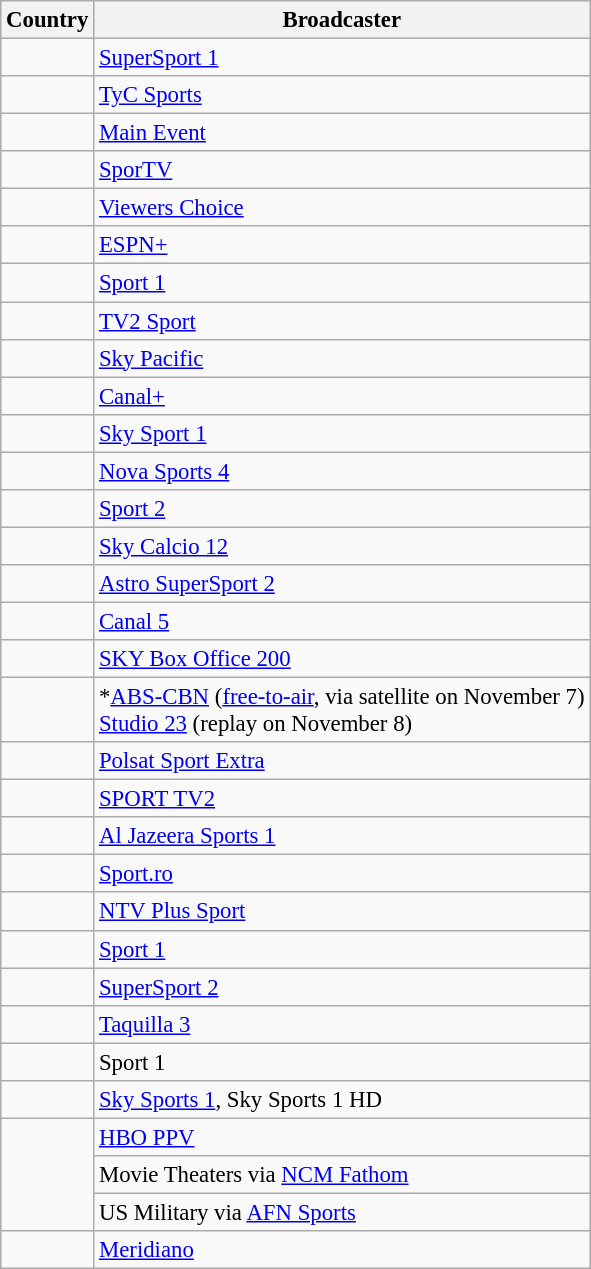<table class="wikitable" style="font-size: 95%;">
<tr>
<th>Country</th>
<th>Broadcaster</th>
</tr>
<tr>
<td align=left></td>
<td><a href='#'>SuperSport 1</a></td>
</tr>
<tr>
<td align=left></td>
<td><a href='#'>TyC Sports</a></td>
</tr>
<tr>
<td align=left></td>
<td><a href='#'>Main Event</a></td>
</tr>
<tr>
<td align=left></td>
<td><a href='#'>SporTV</a></td>
</tr>
<tr>
<td align=left></td>
<td><a href='#'>Viewers Choice</a></td>
</tr>
<tr>
<td align=left></td>
<td><a href='#'>ESPN+</a></td>
</tr>
<tr>
<td align=left></td>
<td><a href='#'>Sport 1</a></td>
</tr>
<tr>
<td align=left></td>
<td><a href='#'>TV2 Sport</a></td>
</tr>
<tr>
<td align=left></td>
<td><a href='#'>Sky Pacific</a></td>
</tr>
<tr>
<td align=left></td>
<td><a href='#'>Canal+</a></td>
</tr>
<tr>
<td align=left></td>
<td><a href='#'>Sky Sport 1</a></td>
</tr>
<tr>
<td align=left></td>
<td><a href='#'>Nova Sports 4</a></td>
</tr>
<tr>
<td align=left></td>
<td><a href='#'>Sport 2</a></td>
</tr>
<tr>
<td align=left></td>
<td><a href='#'>Sky Calcio 12</a></td>
</tr>
<tr>
<td align=left></td>
<td><a href='#'>Astro SuperSport 2</a></td>
</tr>
<tr>
<td align=left></td>
<td><a href='#'>Canal 5</a></td>
</tr>
<tr>
<td align=left></td>
<td><a href='#'>SKY Box Office 200</a></td>
</tr>
<tr>
<td align=left></td>
<td>*<a href='#'>ABS-CBN</a> (<a href='#'>free-to-air</a>, via satellite on November 7) <br> <a href='#'>Studio 23</a> (replay on November 8)</td>
</tr>
<tr>
<td align=left></td>
<td><a href='#'>Polsat Sport Extra</a></td>
</tr>
<tr>
<td align=left></td>
<td><a href='#'>SPORT TV2</a></td>
</tr>
<tr>
<td align=left></td>
<td><a href='#'>Al Jazeera Sports 1</a></td>
</tr>
<tr>
<td align=left></td>
<td><a href='#'>Sport.ro</a></td>
</tr>
<tr>
<td align=left></td>
<td><a href='#'>NTV Plus Sport</a></td>
</tr>
<tr>
<td align=left></td>
<td><a href='#'>Sport 1</a></td>
</tr>
<tr>
<td align=left></td>
<td><a href='#'>SuperSport 2</a></td>
</tr>
<tr>
<td align=left></td>
<td><a href='#'>Taquilla 3</a></td>
</tr>
<tr>
<td align=left></td>
<td>Sport 1</td>
</tr>
<tr>
<td align=left></td>
<td><a href='#'>Sky Sports 1</a>, Sky Sports 1 HD</td>
</tr>
<tr>
<td style="text-align:left;" rowspan="3"></td>
<td><a href='#'>HBO PPV</a></td>
</tr>
<tr>
<td>Movie Theaters via <a href='#'>NCM Fathom</a></td>
</tr>
<tr>
<td>US Military via <a href='#'>AFN Sports</a></td>
</tr>
<tr>
<td align=left></td>
<td><a href='#'>Meridiano</a></td>
</tr>
</table>
